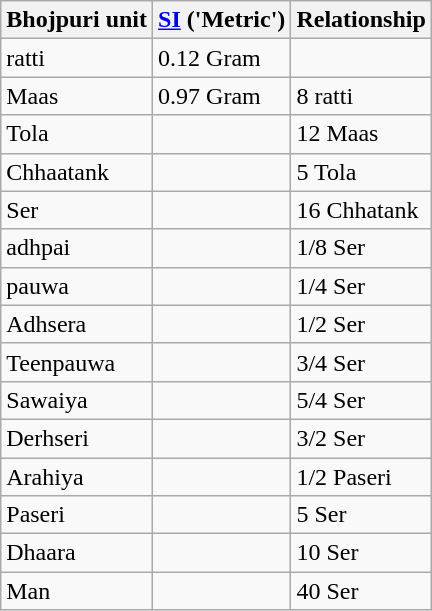<table class="wikitable sortable mw-datatable static-row-numbers">
<tr>
<th>Bhojpuri unit</th>
<th><a href='#'>SI</a> ('Metric')</th>
<th>Relationship</th>
</tr>
<tr>
<td>ratti</td>
<td>0.12 Gram</td>
<td></td>
</tr>
<tr>
<td>Maas</td>
<td>0.97 Gram</td>
<td>8 ratti</td>
</tr>
<tr>
<td>Tola</td>
<td></td>
<td>12 Maas</td>
</tr>
<tr>
<td>Chhaatank</td>
<td></td>
<td>5 Tola</td>
</tr>
<tr>
<td>Ser</td>
<td></td>
<td>16 Chhatank</td>
</tr>
<tr>
<td>adhpai</td>
<td></td>
<td>1/8 Ser</td>
</tr>
<tr>
<td>pauwa</td>
<td></td>
<td>1/4 Ser</td>
</tr>
<tr>
<td>Adhsera</td>
<td></td>
<td>1/2 Ser</td>
</tr>
<tr>
<td>Teenpauwa</td>
<td></td>
<td>3/4 Ser</td>
</tr>
<tr>
<td>Sawaiya</td>
<td></td>
<td>5/4 Ser</td>
</tr>
<tr>
<td>Derhseri</td>
<td></td>
<td>3/2 Ser</td>
</tr>
<tr>
<td>Arahiya</td>
<td></td>
<td>1/2 Paseri</td>
</tr>
<tr>
<td>Paseri</td>
<td></td>
<td>5 Ser</td>
</tr>
<tr>
<td>Dhaara</td>
<td></td>
<td>10 Ser</td>
</tr>
<tr>
<td>Man</td>
<td></td>
<td>40 Ser</td>
</tr>
</table>
